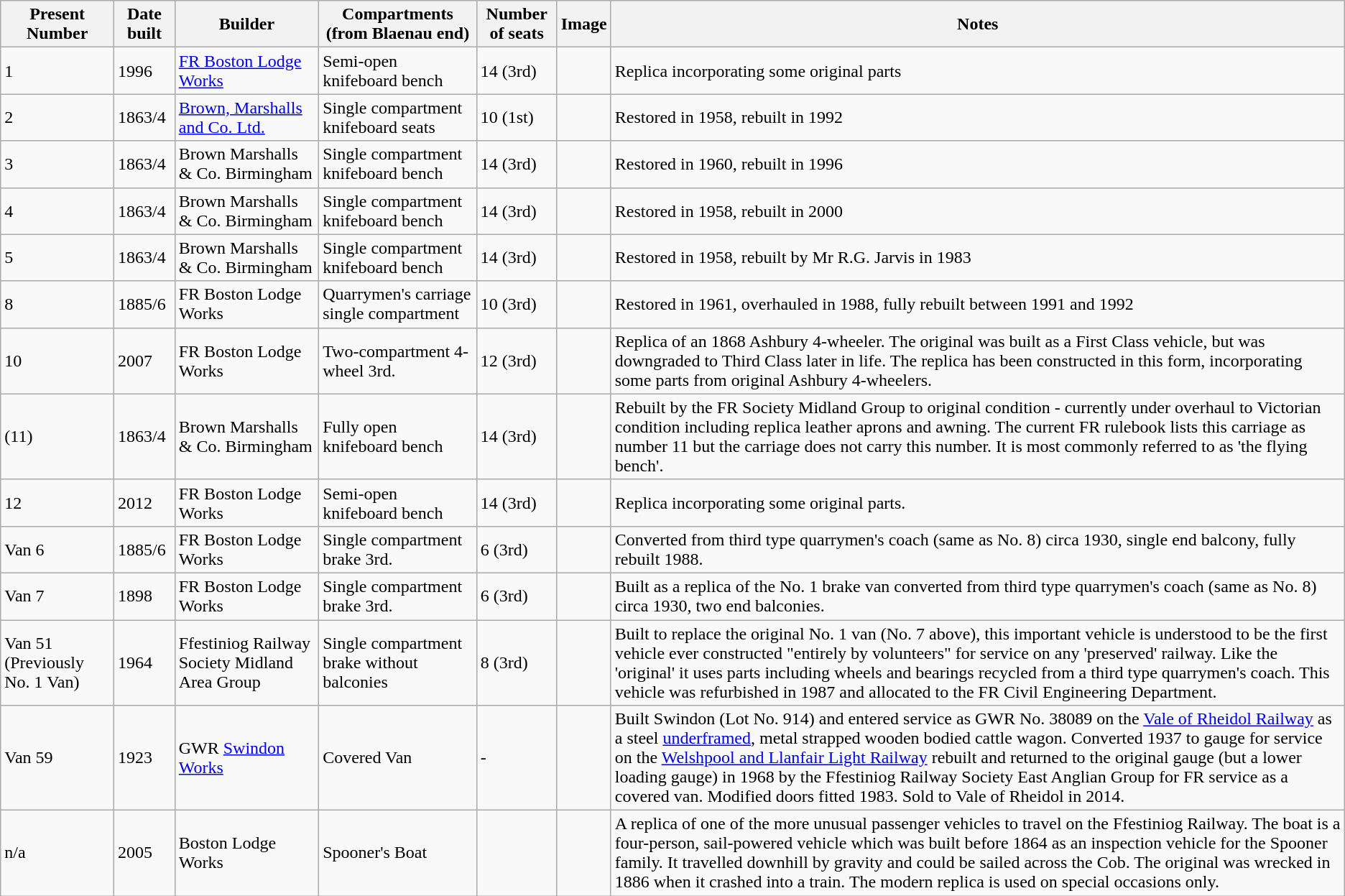<table class="wikitable">
<tr>
<th>Present Number</th>
<th>Date built</th>
<th>Builder</th>
<th>Compartments (from Blaenau end)</th>
<th>Number of seats</th>
<th>Image</th>
<th>Notes</th>
</tr>
<tr>
<td>1</td>
<td>1996</td>
<td><a href='#'>FR Boston Lodge Works</a></td>
<td>Semi-open knifeboard bench</td>
<td>14 (3rd)</td>
<td></td>
<td>Replica incorporating some original parts</td>
</tr>
<tr>
<td>2</td>
<td>1863/4</td>
<td><a href='#'>Brown, Marshalls and Co. Ltd.</a></td>
<td>Single compartment knifeboard seats</td>
<td>10 (1st)</td>
<td></td>
<td>Restored in 1958, rebuilt in 1992</td>
</tr>
<tr>
<td>3</td>
<td>1863/4</td>
<td>Brown Marshalls & Co. Birmingham</td>
<td>Single compartment knifeboard bench</td>
<td>14 (3rd)</td>
<td></td>
<td>Restored in 1960, rebuilt in 1996</td>
</tr>
<tr>
<td>4</td>
<td>1863/4</td>
<td>Brown Marshalls & Co. Birmingham</td>
<td>Single compartment knifeboard bench</td>
<td>14 (3rd)</td>
<td></td>
<td>Restored in 1958, rebuilt in 2000</td>
</tr>
<tr>
<td>5</td>
<td>1863/4</td>
<td>Brown Marshalls & Co. Birmingham</td>
<td>Single compartment knifeboard bench</td>
<td>14 (3rd)</td>
<td></td>
<td>Restored in 1958, rebuilt by Mr R.G. Jarvis in 1983</td>
</tr>
<tr>
<td>8</td>
<td>1885/6</td>
<td>FR Boston Lodge Works</td>
<td>Quarrymen's carriage single compartment</td>
<td>10 (3rd)</td>
<td></td>
<td>Restored in 1961, overhauled in 1988, fully rebuilt between 1991 and 1992</td>
</tr>
<tr>
<td>10</td>
<td>2007</td>
<td>FR Boston Lodge Works</td>
<td>Two-compartment 4-wheel 3rd.</td>
<td>12 (3rd)</td>
<td></td>
<td>Replica of an 1868 Ashbury 4-wheeler. The original was built as a First Class vehicle, but was downgraded to Third Class later in life. The replica has been constructed in this form, incorporating some parts from original Ashbury 4-wheelers.</td>
</tr>
<tr>
<td>(11)</td>
<td>1863/4</td>
<td>Brown Marshalls & Co. Birmingham</td>
<td>Fully open knifeboard bench</td>
<td>14 (3rd)</td>
<td></td>
<td>Rebuilt by the FR Society Midland Group to original condition - currently under overhaul to Victorian condition including replica leather aprons and awning. The current FR rulebook lists this carriage as number 11 but the carriage does not carry this number. It is most commonly referred to as 'the flying bench'.</td>
</tr>
<tr>
<td>12</td>
<td>2012</td>
<td>FR Boston Lodge Works</td>
<td>Semi-open knifeboard bench</td>
<td>14 (3rd)</td>
<td></td>
<td>Replica incorporating some original parts.</td>
</tr>
<tr>
<td>Van 6</td>
<td>1885/6</td>
<td>FR Boston Lodge Works</td>
<td>Single compartment brake 3rd.</td>
<td>6 (3rd)</td>
<td></td>
<td>Converted from third type quarrymen's coach (same as No. 8) circa 1930, single end balcony, fully rebuilt 1988.</td>
</tr>
<tr>
<td>Van 7</td>
<td>1898</td>
<td>FR Boston Lodge Works</td>
<td>Single compartment brake 3rd.</td>
<td>6 (3rd)</td>
<td></td>
<td>Built as a replica of the No. 1 brake van converted from third type quarrymen's coach (same as No. 8) circa 1930, two end balconies.</td>
</tr>
<tr>
<td>Van 51 (Previously No. 1 Van)</td>
<td>1964</td>
<td>Ffestiniog Railway Society Midland Area Group</td>
<td>Single compartment brake without balconies</td>
<td>8 (3rd)</td>
<td></td>
<td>Built to replace the original No. 1 van (No. 7 above), this important vehicle is understood to be the first vehicle ever constructed "entirely by volunteers" for service on any 'preserved' railway. Like the 'original' it uses parts including wheels and bearings recycled from a third type quarrymen's coach. This vehicle was refurbished in 1987 and allocated to the FR Civil Engineering Department.</td>
</tr>
<tr>
<td>Van 59</td>
<td>1923</td>
<td>GWR <a href='#'>Swindon Works</a></td>
<td>Covered Van</td>
<td>-</td>
<td></td>
<td>Built Swindon (Lot No. 914) and entered service as GWR No. 38089 on the <a href='#'>Vale of Rheidol Railway</a> as a steel <a href='#'>underframed</a>, metal strapped wooden bodied cattle wagon. Converted 1937 to  gauge for service on the <a href='#'>Welshpool and Llanfair Light Railway</a> rebuilt and returned to the original gauge (but a lower loading gauge) in 1968 by the Ffestiniog Railway Society East Anglian Group for FR service as a covered van. Modified doors fitted 1983. Sold to Vale of Rheidol in 2014.</td>
</tr>
<tr>
<td>n/a</td>
<td>2005</td>
<td>Boston Lodge Works</td>
<td>Spooner's Boat</td>
<td></td>
<td></td>
<td>A replica of one of the more unusual passenger vehicles to travel on the Ffestiniog Railway. The boat is a four-person, sail-powered vehicle which was built before 1864 as an inspection vehicle for the Spooner family. It travelled downhill by gravity and could be sailed across the Cob. The original was wrecked in 1886 when it crashed into a train. The modern replica is used on special occasions only.</td>
</tr>
</table>
